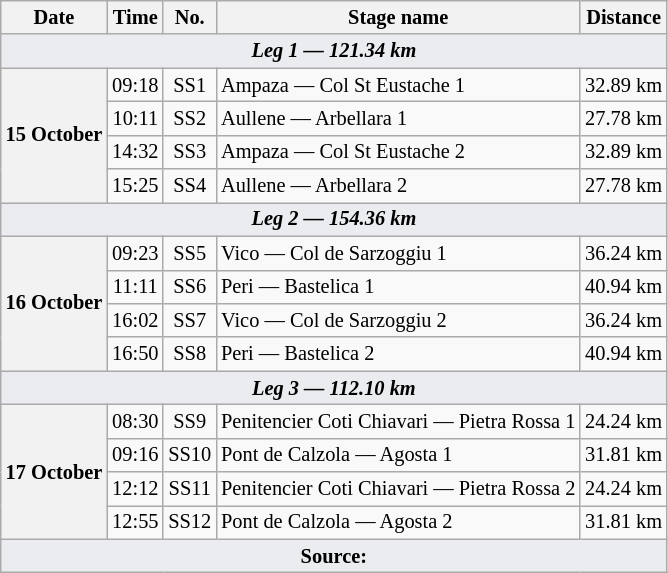<table class="wikitable" style="font-size: 85%;">
<tr>
<th>Date</th>
<th>Time</th>
<th>No.</th>
<th>Stage name</th>
<th>Distance</th>
</tr>
<tr>
<td style="background-color:#EAECF0; text-align:center" colspan="5"><strong><em>Leg 1 — 121.34 km</em></strong></td>
</tr>
<tr>
<th rowspan="4">15 October</th>
<td align="center">09:18</td>
<td align="center">SS1</td>
<td>Ampaza — Col St Eustache 1</td>
<td align="center">32.89 km</td>
</tr>
<tr>
<td align="center">10:11</td>
<td align="center">SS2</td>
<td>Aullene — Arbellara 1</td>
<td align="center">27.78 km</td>
</tr>
<tr>
<td align="center">14:32</td>
<td align="center">SS3</td>
<td>Ampaza — Col St Eustache 2</td>
<td align="center">32.89 km</td>
</tr>
<tr>
<td align="center">15:25</td>
<td align="center">SS4</td>
<td>Aullene — Arbellara 2</td>
<td align="center">27.78 km</td>
</tr>
<tr>
<td style="background-color:#EAECF0; text-align:center" colspan="5"><strong><em>Leg 2 — 154.36 km</em></strong></td>
</tr>
<tr>
<th rowspan="4">16 October</th>
<td align="center">09:23</td>
<td align="center">SS5</td>
<td>Vico — Col de Sarzoggiu 1</td>
<td align="center">36.24 km</td>
</tr>
<tr>
<td align="center">11:11</td>
<td align="center">SS6</td>
<td>Peri — Bastelica 1</td>
<td align="center">40.94 km</td>
</tr>
<tr>
<td align="center">16:02</td>
<td align="center">SS7</td>
<td>Vico — Col de Sarzoggiu 2</td>
<td align="center">36.24 km</td>
</tr>
<tr>
<td align="center">16:50</td>
<td align="center">SS8</td>
<td>Peri — Bastelica 2</td>
<td align="center">40.94 km</td>
</tr>
<tr>
<td style="background-color:#EAECF0; text-align:center" colspan="5"><strong><em>Leg 3 — 112.10 km</em></strong></td>
</tr>
<tr>
<th rowspan="4">17 October</th>
<td align="center">08:30</td>
<td align="center">SS9</td>
<td>Penitencier Coti Chiavari — Pietra Rossa 1</td>
<td align="center">24.24 km</td>
</tr>
<tr>
<td align="center">09:16</td>
<td align="center">SS10</td>
<td>Pont de Calzola — Agosta 1</td>
<td align="center">31.81 km</td>
</tr>
<tr>
<td align="center">12:12</td>
<td align="center">SS11</td>
<td>Penitencier Coti Chiavari — Pietra Rossa 2</td>
<td align="center">24.24 km</td>
</tr>
<tr>
<td align="center">12:55</td>
<td align="center">SS12</td>
<td>Pont de Calzola — Agosta 2</td>
<td align="center">31.81 km</td>
</tr>
<tr>
<td style="background-color:#EAECF0; text-align:center" colspan="5"><strong>Source:</strong></td>
</tr>
</table>
